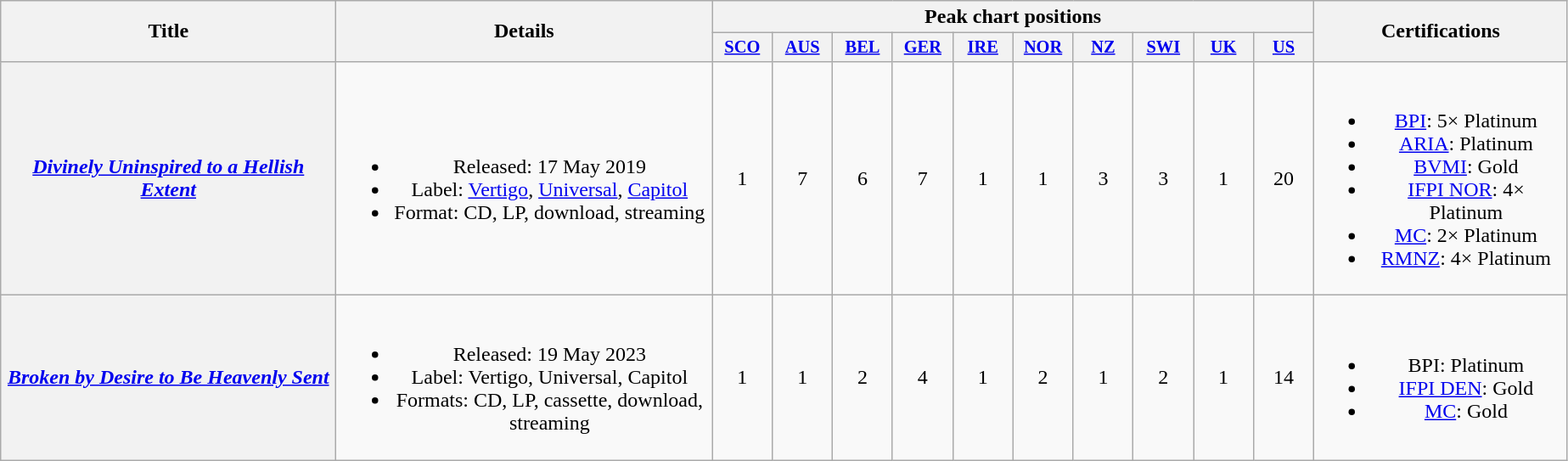<table class="wikitable plainrowheaders" style="text-align:center;">
<tr>
<th scope="col" rowspan="2" style="width:16em;">Title</th>
<th scope="col" rowspan="2" style="width:18em;">Details</th>
<th scope="col" colspan="10">Peak chart positions</th>
<th scope="co1" rowspan="2" style="width:12em;">Certifications</th>
</tr>
<tr>
<th scope="col" style="width:3em;font-size:85%;"><a href='#'>SCO</a><br></th>
<th scope="co1" style="width:3em;font-size:85%;"><a href='#'>AUS</a><br></th>
<th scope="col" style="width:3em;font-size:85%;"><a href='#'>BEL</a><br></th>
<th scope="col" style="width:3em;font-size:85%;"><a href='#'>GER</a><br></th>
<th scope="col" style="width:3em;font-size:85%;"><a href='#'>IRE</a><br></th>
<th scope="col" style="width:3em;font-size:85%;"><a href='#'>NOR</a><br></th>
<th scope="col" style="width:3em;font-size:85%;"><a href='#'>NZ</a><br></th>
<th scope="col" style="width:3em;font-size:85%;"><a href='#'>SWI</a><br></th>
<th scope="col" style="width:3em;font-size:85%;"><a href='#'>UK</a><br></th>
<th scope="col" style="width:3em;font-size:85%;"><a href='#'>US</a><br></th>
</tr>
<tr>
<th scope="row"><em><a href='#'>Divinely Uninspired to a Hellish Extent</a></em></th>
<td><br><ul><li>Released: 17 May 2019</li><li>Label: <a href='#'>Vertigo</a>, <a href='#'>Universal</a>, <a href='#'>Capitol</a></li><li>Format: CD, LP, download, streaming</li></ul></td>
<td>1</td>
<td>7</td>
<td>6</td>
<td>7</td>
<td>1</td>
<td>1</td>
<td>3</td>
<td>3</td>
<td>1</td>
<td>20</td>
<td><br><ul><li><a href='#'>BPI</a>: 5× Platinum</li><li><a href='#'>ARIA</a>: Platinum</li><li><a href='#'>BVMI</a>: Gold</li><li><a href='#'>IFPI NOR</a>: 4× Platinum</li><li><a href='#'>MC</a>: 2× Platinum</li><li><a href='#'>RMNZ</a>: 4× Platinum</li></ul></td>
</tr>
<tr>
<th scope="row"><em><a href='#'>Broken by Desire to Be Heavenly Sent</a></em></th>
<td><br><ul><li>Released: 19 May 2023</li><li>Label: Vertigo, Universal, Capitol</li><li>Formats: CD, LP, cassette, download, streaming</li></ul></td>
<td>1</td>
<td>1</td>
<td>2</td>
<td>4</td>
<td>1</td>
<td>2</td>
<td>1</td>
<td>2</td>
<td>1</td>
<td>14</td>
<td><br><ul><li>BPI: Platinum</li><li><a href='#'>IFPI DEN</a>: Gold</li><li><a href='#'>MC</a>: Gold</li></ul></td>
</tr>
</table>
